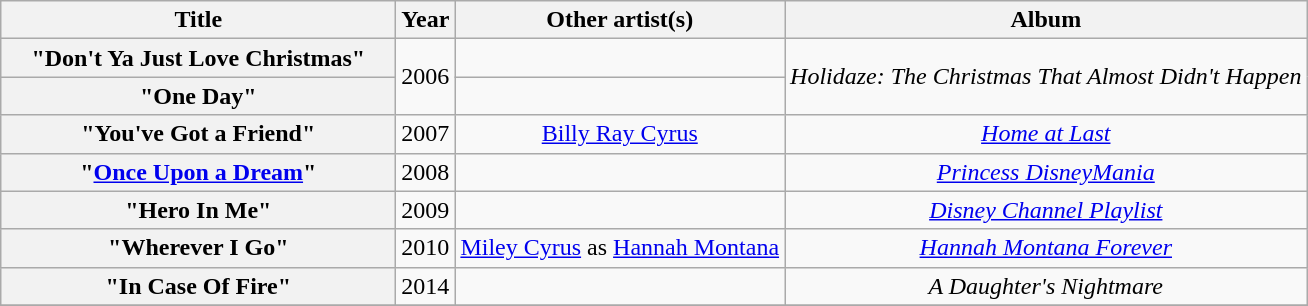<table class="wikitable plainrowheaders" style="text-align:center;" border="1">
<tr>
<th scope="col" style="width:16em;">Title</th>
<th scope="col">Year</th>
<th scope="col">Other artist(s)</th>
<th scope="col">Album</th>
</tr>
<tr>
<th scope="row">"Don't Ya Just Love Christmas"</th>
<td rowspan="2">2006</td>
<td></td>
<td rowspan="2"><em>Holidaze: The Christmas That Almost Didn't Happen</em></td>
</tr>
<tr>
<th scope="row">"One Day"</th>
<td></td>
</tr>
<tr>
<th scope="row">"You've Got a Friend"</th>
<td>2007</td>
<td><a href='#'>Billy Ray Cyrus</a></td>
<td><em><a href='#'>Home at Last</a></em></td>
</tr>
<tr>
<th scope="row">"<a href='#'>Once Upon a Dream</a>"</th>
<td>2008</td>
<td></td>
<td><em><a href='#'>Princess DisneyMania</a></em></td>
</tr>
<tr>
<th scope="row">"Hero In Me"</th>
<td>2009</td>
<td></td>
<td><em><a href='#'>Disney Channel Playlist</a></em></td>
</tr>
<tr>
<th scope="row">"Wherever I Go"</th>
<td>2010</td>
<td><a href='#'>Miley Cyrus</a> as <a href='#'>Hannah Montana</a></td>
<td><em><a href='#'>Hannah Montana Forever</a></em></td>
</tr>
<tr>
<th scope="row">"In Case Of Fire"</th>
<td>2014</td>
<td></td>
<td><em>A Daughter's Nightmare</em></td>
</tr>
<tr>
</tr>
</table>
